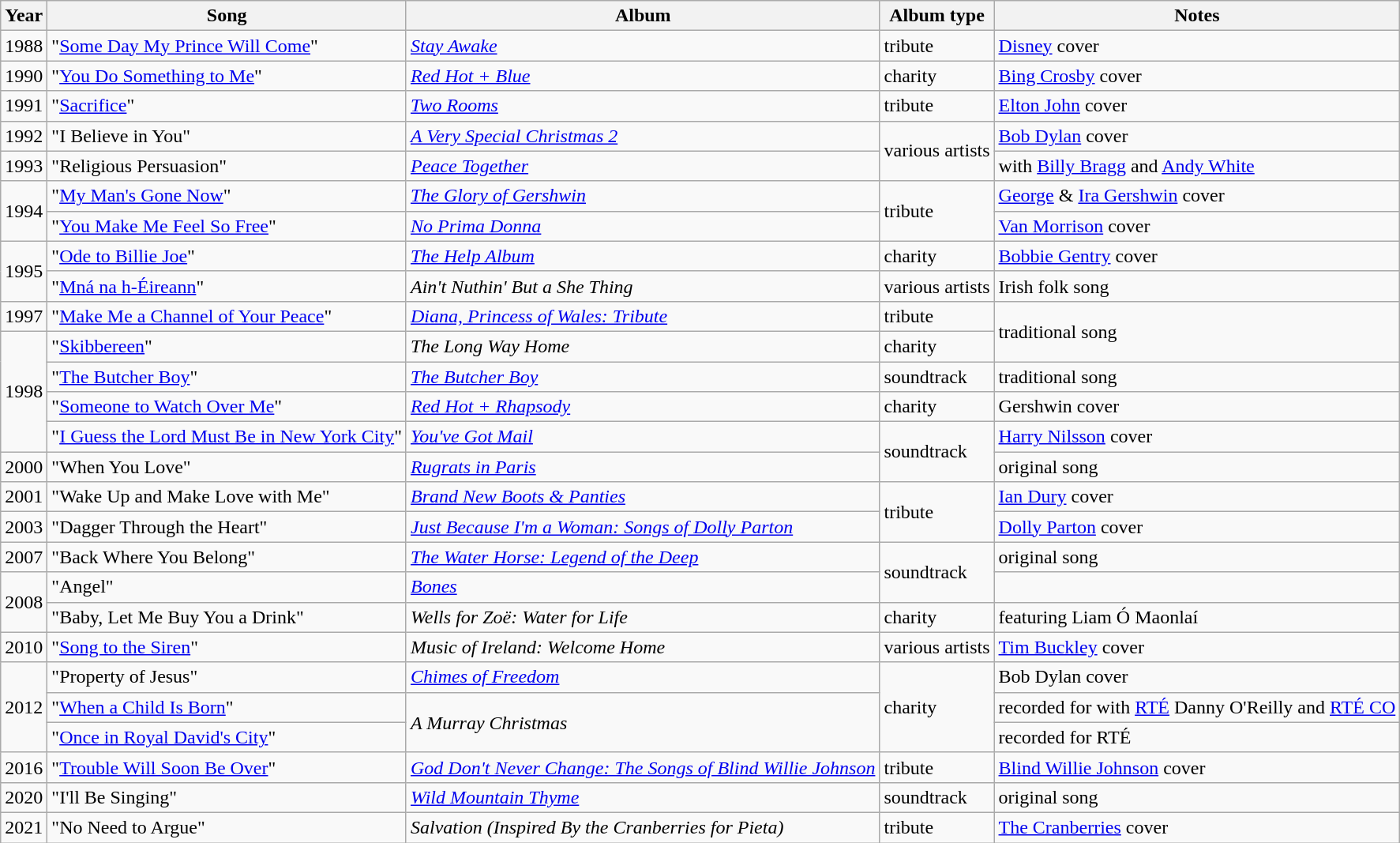<table class="wikitable">
<tr>
<th>Year</th>
<th>Song</th>
<th>Album</th>
<th>Album type</th>
<th>Notes</th>
</tr>
<tr>
<td>1988</td>
<td>"<a href='#'>Some Day My Prince Will Come</a>"</td>
<td><em><a href='#'>Stay Awake</a></em></td>
<td>tribute</td>
<td><a href='#'>Disney</a> cover</td>
</tr>
<tr>
<td>1990</td>
<td>"<a href='#'>You Do Something to Me</a>"</td>
<td><em><a href='#'>Red Hot + Blue</a></em></td>
<td>charity</td>
<td><a href='#'>Bing Crosby</a> cover</td>
</tr>
<tr>
<td>1991</td>
<td>"<a href='#'>Sacrifice</a>"</td>
<td><em><a href='#'>Two Rooms</a></em></td>
<td>tribute</td>
<td><a href='#'>Elton John</a> cover</td>
</tr>
<tr>
<td>1992</td>
<td>"I Believe in You"</td>
<td><em><a href='#'>A Very Special Christmas 2</a></em></td>
<td rowspan="2">various artists</td>
<td><a href='#'>Bob Dylan</a> cover</td>
</tr>
<tr>
<td>1993</td>
<td>"Religious Persuasion"</td>
<td><em><a href='#'>Peace Together</a></em></td>
<td>with <a href='#'>Billy Bragg</a> and <a href='#'>Andy White</a></td>
</tr>
<tr>
<td rowspan="2">1994</td>
<td>"<a href='#'>My Man's Gone Now</a>"</td>
<td><em><a href='#'>The Glory of Gershwin</a></em></td>
<td rowspan="2">tribute</td>
<td><a href='#'>George</a> & <a href='#'>Ira Gershwin</a> cover</td>
</tr>
<tr>
<td>"<a href='#'>You Make Me Feel So Free</a>"</td>
<td><em><a href='#'>No Prima Donna</a></em></td>
<td><a href='#'>Van Morrison</a> cover</td>
</tr>
<tr>
<td rowspan="2">1995</td>
<td>"<a href='#'>Ode to Billie Joe</a>"</td>
<td><em><a href='#'>The Help Album</a></em></td>
<td>charity</td>
<td><a href='#'>Bobbie Gentry</a> cover</td>
</tr>
<tr>
<td>"<a href='#'>Mná na h-Éireann</a>"</td>
<td><em>Ain't Nuthin' But a She Thing</em></td>
<td>various artists</td>
<td>Irish folk song</td>
</tr>
<tr>
<td>1997</td>
<td>"<a href='#'>Make Me a Channel of Your Peace</a>"</td>
<td><em><a href='#'>Diana, Princess of Wales: Tribute</a></em></td>
<td>tribute</td>
<td rowspan="2">traditional song</td>
</tr>
<tr>
<td rowspan="4">1998</td>
<td>"<a href='#'>Skibbereen</a>"</td>
<td><em>The Long Way Home</em></td>
<td>charity</td>
</tr>
<tr>
<td>"<a href='#'>The Butcher Boy</a>"</td>
<td><em><a href='#'>The Butcher Boy</a></em></td>
<td>soundtrack</td>
<td>traditional song</td>
</tr>
<tr>
<td>"<a href='#'>Someone to Watch Over Me</a>"</td>
<td><em><a href='#'>Red Hot + Rhapsody</a></em></td>
<td>charity</td>
<td>Gershwin cover</td>
</tr>
<tr>
<td>"<a href='#'>I Guess the Lord Must Be in New York City</a>"</td>
<td><em><a href='#'>You've Got Mail</a></em></td>
<td rowspan="2">soundtrack</td>
<td><a href='#'>Harry Nilsson</a> cover</td>
</tr>
<tr>
<td>2000</td>
<td>"When You Love"</td>
<td><a href='#'><em>Rugrats in Paris</em></a></td>
<td>original song</td>
</tr>
<tr>
<td>2001</td>
<td>"Wake Up and Make Love with Me"</td>
<td><em><a href='#'>Brand New Boots & Panties</a></em></td>
<td rowspan="2">tribute</td>
<td><a href='#'>Ian Dury</a> cover</td>
</tr>
<tr>
<td>2003</td>
<td>"Dagger Through the Heart"</td>
<td><em><a href='#'>Just Because I'm a Woman: Songs of Dolly Parton</a></em></td>
<td><a href='#'>Dolly Parton</a> cover</td>
</tr>
<tr>
<td>2007</td>
<td>"Back Where You Belong"</td>
<td><em><a href='#'>The Water Horse: Legend of the Deep</a></em></td>
<td rowspan="2">soundtrack</td>
<td>original song</td>
</tr>
<tr>
<td rowspan="2">2008</td>
<td>"Angel"</td>
<td><em><a href='#'>Bones</a></em></td>
<td></td>
</tr>
<tr>
<td>"Baby, Let Me Buy You a Drink"</td>
<td><em>Wells for Zoë: Water for Life</em></td>
<td>charity</td>
<td>featuring Liam Ó Maonlaí</td>
</tr>
<tr>
<td>2010</td>
<td>"<a href='#'>Song to the Siren</a>"</td>
<td><em>Music of Ireland: Welcome Home</em></td>
<td>various artists</td>
<td><a href='#'>Tim Buckley</a> cover</td>
</tr>
<tr>
<td rowspan="3">2012</td>
<td>"Property of Jesus"</td>
<td><em><a href='#'>Chimes of Freedom</a></em></td>
<td rowspan="3">charity</td>
<td>Bob Dylan cover</td>
</tr>
<tr>
<td>"<a href='#'>When a Child Is Born</a>"</td>
<td rowspan="2"><em>A Murray Christmas</em></td>
<td>recorded for  with <a href='#'>RTÉ</a> Danny O'Reilly and <a href='#'>RTÉ CO</a></td>
</tr>
<tr>
<td>"<a href='#'>Once in Royal David's City</a>"</td>
<td>recorded for RTÉ</td>
</tr>
<tr>
<td>2016</td>
<td>"<a href='#'>Trouble Will Soon Be Over</a>"</td>
<td><em><a href='#'>God Don't Never Change: The Songs of Blind Willie Johnson</a></em></td>
<td>tribute</td>
<td><a href='#'>Blind Willie Johnson</a> cover</td>
</tr>
<tr>
<td>2020</td>
<td>"I'll Be Singing"</td>
<td><em><a href='#'>Wild Mountain Thyme</a></em></td>
<td>soundtrack</td>
<td>original song</td>
</tr>
<tr>
<td>2021</td>
<td>"No Need to Argue"</td>
<td><em>Salvation (Inspired By the Cranberries for Pieta)</em></td>
<td>tribute</td>
<td><a href='#'>The Cranberries</a> cover</td>
</tr>
</table>
